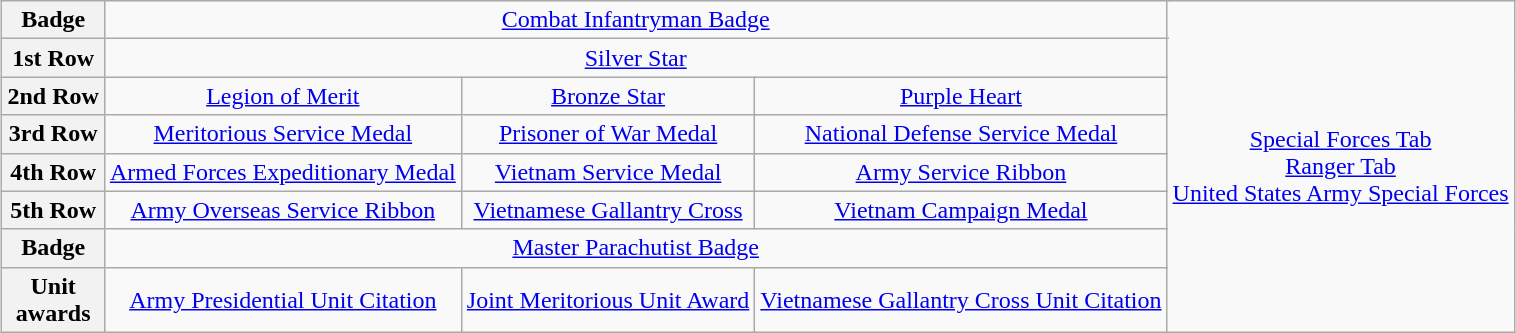<table class="wikitable" style="margin:1em auto; text-align:center;">
<tr>
<th>Badge</th>
<td colspan="12"><a href='#'>Combat Infantryman Badge</a></td>
<td rowspan="11"><a href='#'>Special Forces Tab</a> <br><a href='#'>Ranger Tab</a> <br><a href='#'>United States Army Special Forces</a> <br></td>
</tr>
<tr>
<th>1st Row</th>
<td colspan="12"><a href='#'>Silver Star</a></td>
</tr>
<tr>
<th>2nd Row</th>
<td colspan="4"><a href='#'>Legion of Merit</a></td>
<td colspan="4"><a href='#'>Bronze Star</a> <br></td>
<td colspan="4"><a href='#'>Purple Heart</a> <br></td>
</tr>
<tr>
<th>3rd Row</th>
<td colspan="4"><a href='#'>Meritorious Service Medal</a></td>
<td colspan="4"><a href='#'>Prisoner of War Medal</a></td>
<td colspan="4"><a href='#'>National Defense Service Medal</a></td>
</tr>
<tr>
<th>4th Row</th>
<td colspan="4"><a href='#'>Armed Forces Expeditionary Medal</a></td>
<td colspan="4"><a href='#'>Vietnam Service Medal</a> <br></td>
<td colspan="4"><a href='#'>Army Service Ribbon</a></td>
</tr>
<tr>
<th>5th Row</th>
<td colspan="4"><a href='#'>Army Overseas Service Ribbon</a></td>
<td colspan="4"><a href='#'>Vietnamese Gallantry Cross</a> <br></td>
<td colspan="4"><a href='#'>Vietnam Campaign Medal</a> <br></td>
</tr>
<tr>
<th>Badge</th>
<td colspan="12"><a href='#'>Master Parachutist Badge</a></td>
</tr>
<tr>
<th>Unit<br>awards</th>
<td colspan="4"><a href='#'>Army Presidential Unit Citation</a> <br></td>
<td colspan="4"><a href='#'>Joint Meritorious Unit Award</a></td>
<td colspan="4"><a href='#'>Vietnamese Gallantry Cross Unit Citation</a> <br></td>
</tr>
</table>
